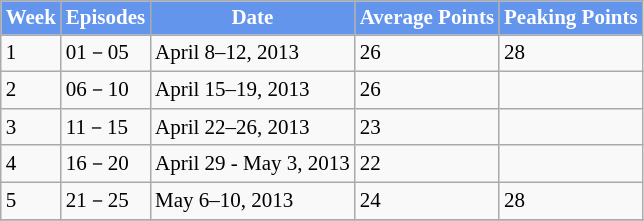<table class="wikitable" style="font-size:14px;">
<tr style="background:cornflowerblue; color:white" align="center">
<td><strong>Week</strong></td>
<td><strong>Episodes</strong></td>
<td><strong>Date</strong></td>
<td><strong>Average Points</strong></td>
<td><strong>Peaking Points</strong></td>
</tr>
<tr>
<td>1</td>
<td>01－05</td>
<td>April 8–12, 2013</td>
<td>26</td>
<td>28</td>
</tr>
<tr>
<td>2</td>
<td>06－10</td>
<td>April 15–19, 2013</td>
<td>26</td>
<td></td>
</tr>
<tr>
<td>3</td>
<td>11－15</td>
<td>April 22–26, 2013</td>
<td>23</td>
<td></td>
</tr>
<tr>
<td>4</td>
<td>16－20</td>
<td>April 29 - May 3, 2013</td>
<td>22</td>
<td></td>
</tr>
<tr>
<td>5</td>
<td>21－25</td>
<td>May 6–10, 2013</td>
<td>24</td>
<td>28</td>
</tr>
<tr>
</tr>
</table>
